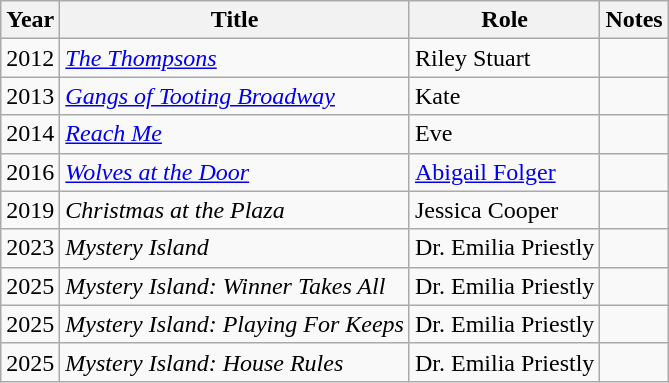<table class="wikitable sortable">
<tr>
<th>Year</th>
<th>Title</th>
<th>Role</th>
<th class="unsortable">Notes</th>
</tr>
<tr>
<td>2012</td>
<td><em><a href='#'>The Thompsons</a></em></td>
<td>Riley Stuart</td>
<td></td>
</tr>
<tr>
<td>2013</td>
<td><em><a href='#'>Gangs of Tooting Broadway</a></em></td>
<td>Kate</td>
<td></td>
</tr>
<tr>
<td>2014</td>
<td><em><a href='#'>Reach Me</a></em></td>
<td>Eve</td>
<td></td>
</tr>
<tr>
<td>2016</td>
<td><em><a href='#'>Wolves at the Door</a></em></td>
<td><a href='#'>Abigail Folger</a></td>
<td></td>
</tr>
<tr>
<td>2019</td>
<td><em>Christmas at the Plaza</em></td>
<td>Jessica Cooper</td>
<td></td>
</tr>
<tr>
<td>2023</td>
<td><em>Mystery Island</em></td>
<td>Dr. Emilia Priestly</td>
<td></td>
</tr>
<tr>
<td>2025</td>
<td><em>Mystery Island: Winner Takes All</em></td>
<td>Dr. Emilia Priestly</td>
<td></td>
</tr>
<tr>
<td>2025</td>
<td><em>Mystery Island: Playing For Keeps</em></td>
<td>Dr. Emilia Priestly</td>
<td></td>
</tr>
<tr>
<td>2025</td>
<td><em>Mystery Island: House Rules</em></td>
<td>Dr. Emilia Priestly</td>
<td></td>
</tr>
</table>
